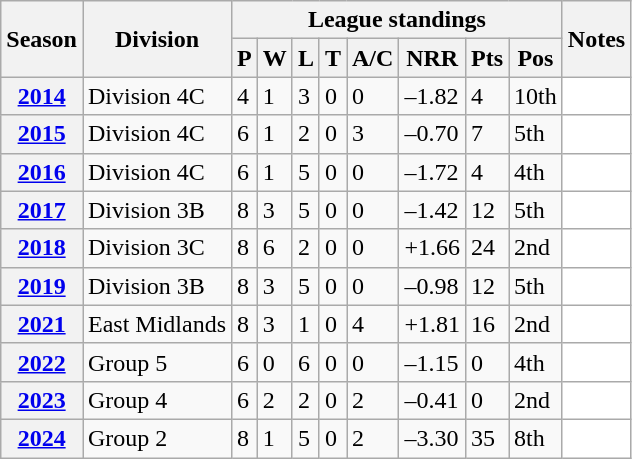<table class="wikitable sortable">
<tr>
<th scope="col" rowspan="2">Season</th>
<th scope="col" rowspan="2">Division</th>
<th scope="col" colspan="8">League standings</th>
<th scope="col" rowspan="2">Notes</th>
</tr>
<tr>
<th scope="col">P</th>
<th scope="col">W</th>
<th scope="col">L</th>
<th scope="col">T</th>
<th scope="col">A/C</th>
<th scope="col">NRR</th>
<th scope="col">Pts</th>
<th scope="col">Pos</th>
</tr>
<tr>
<th scope="row"><a href='#'>2014</a></th>
<td>Division 4C</td>
<td>4</td>
<td>1</td>
<td>3</td>
<td>0</td>
<td>0</td>
<td>–1.82</td>
<td>4</td>
<td>10th</td>
<td style="background: white;"></td>
</tr>
<tr>
<th scope="row"><a href='#'>2015</a></th>
<td>Division 4C</td>
<td>6</td>
<td>1</td>
<td>2</td>
<td>0</td>
<td>3</td>
<td>–0.70</td>
<td>7</td>
<td>5th</td>
<td style="background: white;"></td>
</tr>
<tr>
<th scope="row"><a href='#'>2016</a></th>
<td>Division 4C</td>
<td>6</td>
<td>1</td>
<td>5</td>
<td>0</td>
<td>0</td>
<td>–1.72</td>
<td>4</td>
<td>4th</td>
<td style="background: white;"></td>
</tr>
<tr>
<th scope="row"><a href='#'>2017</a></th>
<td>Division 3B</td>
<td>8</td>
<td>3</td>
<td>5</td>
<td>0</td>
<td>0</td>
<td>–1.42</td>
<td>12</td>
<td>5th</td>
<td style="background: white;"></td>
</tr>
<tr>
<th scope="row"><a href='#'>2018</a></th>
<td>Division 3C</td>
<td>8</td>
<td>6</td>
<td>2</td>
<td>0</td>
<td>0</td>
<td>+1.66</td>
<td>24</td>
<td>2nd</td>
<td style="background: white;"></td>
</tr>
<tr>
<th scope="row"><a href='#'>2019</a></th>
<td>Division 3B</td>
<td>8</td>
<td>3</td>
<td>5</td>
<td>0</td>
<td>0</td>
<td>–0.98</td>
<td>12</td>
<td>5th</td>
<td style="background: white;"></td>
</tr>
<tr>
<th scope="row"><a href='#'>2021</a></th>
<td>East Midlands</td>
<td>8</td>
<td>3</td>
<td>1</td>
<td>0</td>
<td>4</td>
<td>+1.81</td>
<td>16</td>
<td>2nd</td>
<td style="background: white;"></td>
</tr>
<tr>
<th scope="row"><a href='#'>2022</a></th>
<td>Group 5</td>
<td>6</td>
<td>0</td>
<td>6</td>
<td>0</td>
<td>0</td>
<td>–1.15</td>
<td>0</td>
<td>4th</td>
<td style="background: white;"></td>
</tr>
<tr>
<th scope="row"><a href='#'>2023</a></th>
<td>Group 4</td>
<td>6</td>
<td>2</td>
<td>2</td>
<td>0</td>
<td>2</td>
<td>–0.41</td>
<td>0</td>
<td>2nd</td>
<td style="background: white;"></td>
</tr>
<tr>
<th scope="row"><a href='#'>2024</a></th>
<td>Group 2</td>
<td>8</td>
<td>1</td>
<td>5</td>
<td>0</td>
<td>2</td>
<td>–3.30</td>
<td>35</td>
<td>8th</td>
<td style="background: white;"></td>
</tr>
</table>
